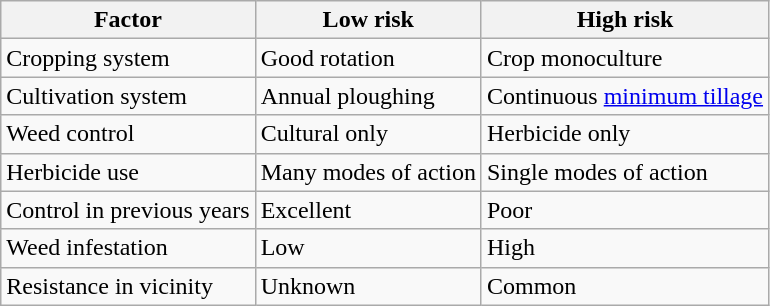<table class="wikitable">
<tr>
<th>Factor</th>
<th>Low risk</th>
<th>High risk</th>
</tr>
<tr>
<td>Cropping system</td>
<td>Good rotation</td>
<td>Crop monoculture</td>
</tr>
<tr>
<td>Cultivation system</td>
<td>Annual ploughing</td>
<td>Continuous <a href='#'>minimum tillage</a></td>
</tr>
<tr>
<td>Weed control</td>
<td>Cultural only</td>
<td>Herbicide only</td>
</tr>
<tr>
<td>Herbicide use</td>
<td>Many modes of action</td>
<td>Single modes of action</td>
</tr>
<tr>
<td>Control in previous years</td>
<td>Excellent</td>
<td>Poor</td>
</tr>
<tr>
<td>Weed infestation</td>
<td>Low</td>
<td>High</td>
</tr>
<tr>
<td>Resistance in vicinity</td>
<td>Unknown</td>
<td>Common</td>
</tr>
</table>
